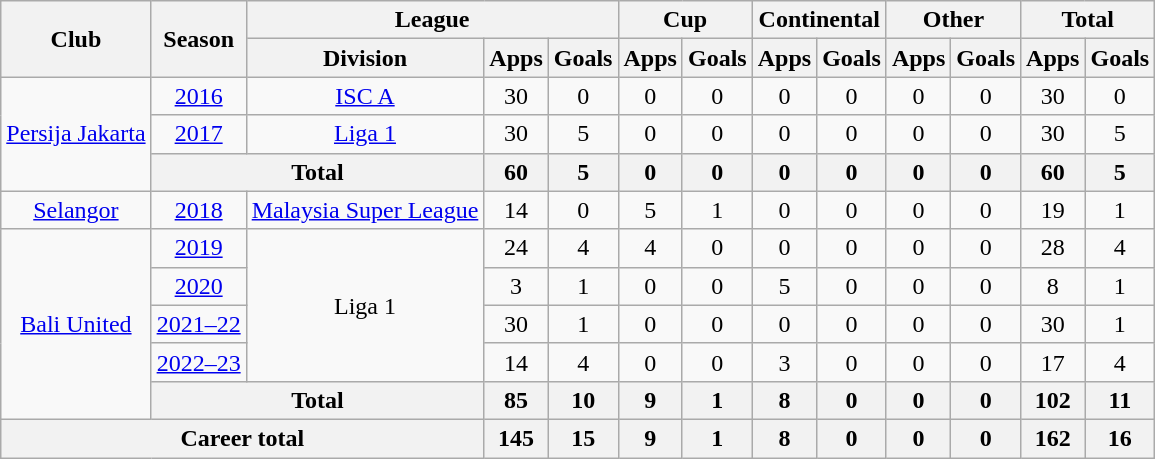<table class="wikitable" style="text-align:center">
<tr>
<th rowspan="2">Club</th>
<th rowspan="2">Season</th>
<th colspan="3">League</th>
<th colspan="2">Cup</th>
<th colspan="2">Continental</th>
<th colspan="2">Other</th>
<th colspan="2">Total</th>
</tr>
<tr>
<th>Division</th>
<th>Apps</th>
<th>Goals</th>
<th>Apps</th>
<th>Goals</th>
<th>Apps</th>
<th>Goals</th>
<th>Apps</th>
<th>Goals</th>
<th>Apps</th>
<th>Goals</th>
</tr>
<tr>
<td rowspan="3" valign="center"><a href='#'>Persija Jakarta</a></td>
<td><a href='#'>2016</a></td>
<td><a href='#'>ISC A</a></td>
<td>30</td>
<td>0</td>
<td>0</td>
<td>0</td>
<td>0</td>
<td>0</td>
<td>0</td>
<td>0</td>
<td>30</td>
<td>0</td>
</tr>
<tr>
<td><a href='#'>2017</a></td>
<td rowspan="1" valign="center"><a href='#'>Liga 1</a></td>
<td>30</td>
<td>5</td>
<td>0</td>
<td>0</td>
<td>0</td>
<td>0</td>
<td>0</td>
<td>0</td>
<td>30</td>
<td>5</td>
</tr>
<tr>
<th colspan="2">Total</th>
<th>60</th>
<th>5</th>
<th>0</th>
<th>0</th>
<th>0</th>
<th>0</th>
<th>0</th>
<th>0</th>
<th>60</th>
<th>5</th>
</tr>
<tr>
<td rowspan="1" valign="center"><a href='#'>Selangor</a></td>
<td><a href='#'>2018</a></td>
<td><a href='#'>Malaysia Super League</a></td>
<td>14</td>
<td>0</td>
<td>5</td>
<td>1</td>
<td>0</td>
<td>0</td>
<td>0</td>
<td>0</td>
<td>19</td>
<td>1</td>
</tr>
<tr>
<td rowspan="5" valign="center"><a href='#'>Bali United</a></td>
<td><a href='#'>2019</a></td>
<td rowspan="4" valign="center">Liga 1</td>
<td>24</td>
<td>4</td>
<td>4</td>
<td>0</td>
<td>0</td>
<td>0</td>
<td>0</td>
<td>0</td>
<td>28</td>
<td>4</td>
</tr>
<tr>
<td><a href='#'>2020</a></td>
<td>3</td>
<td>1</td>
<td>0</td>
<td>0</td>
<td>5</td>
<td>0</td>
<td>0</td>
<td>0</td>
<td>8</td>
<td>1</td>
</tr>
<tr>
<td><a href='#'>2021–22</a></td>
<td>30</td>
<td>1</td>
<td>0</td>
<td>0</td>
<td>0</td>
<td>0</td>
<td>0</td>
<td>0</td>
<td>30</td>
<td>1</td>
</tr>
<tr>
<td><a href='#'>2022–23</a></td>
<td>14</td>
<td>4</td>
<td>0</td>
<td>0</td>
<td>3</td>
<td>0</td>
<td>0</td>
<td>0</td>
<td>17</td>
<td>4</td>
</tr>
<tr>
<th colspan="2">Total</th>
<th>85</th>
<th>10</th>
<th>9</th>
<th>1</th>
<th>8</th>
<th>0</th>
<th>0</th>
<th>0</th>
<th>102</th>
<th>11</th>
</tr>
<tr>
<th colspan="3">Career total</th>
<th>145</th>
<th>15</th>
<th>9</th>
<th>1</th>
<th>8</th>
<th>0</th>
<th>0</th>
<th>0</th>
<th>162</th>
<th>16</th>
</tr>
</table>
